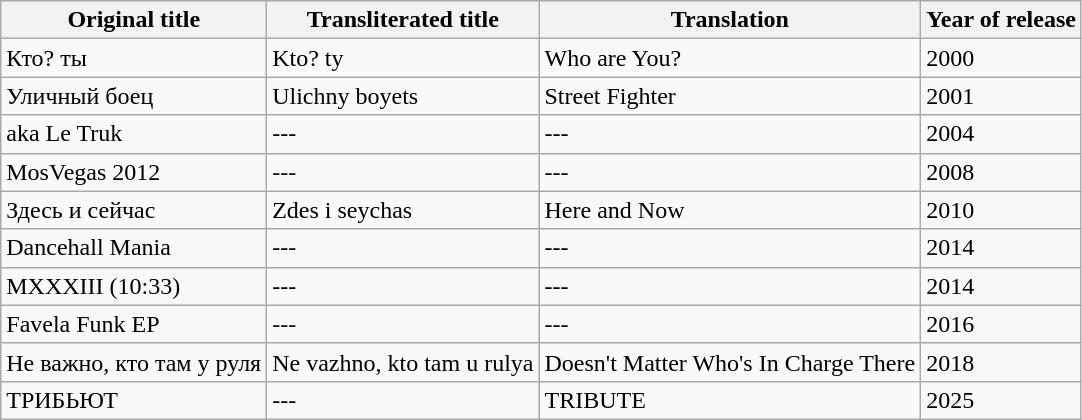<table class="wikitable">
<tr>
<th>Original title</th>
<th>Transliterated title</th>
<th>Translation</th>
<th>Year of release</th>
</tr>
<tr>
<td>Кто? ты</td>
<td>Kto? ty</td>
<td>Who are You?</td>
<td>2000</td>
</tr>
<tr>
<td>Уличный боец</td>
<td>Ulichny boyets</td>
<td>Street Fighter</td>
<td>2001</td>
</tr>
<tr>
<td>aka Le Truk</td>
<td>---</td>
<td>---</td>
<td>2004</td>
</tr>
<tr>
<td>MosVegas 2012</td>
<td>---</td>
<td>---</td>
<td>2008</td>
</tr>
<tr>
<td>Здесь и сейчас</td>
<td>Zdes i seychas</td>
<td>Here and Now</td>
<td>2010</td>
</tr>
<tr>
<td>Dancehall Mania</td>
<td>---</td>
<td>---</td>
<td>2014</td>
</tr>
<tr>
<td>MXXXIII (10:33)</td>
<td>---</td>
<td>---</td>
<td>2014</td>
</tr>
<tr>
<td>Favela Funk EP</td>
<td>---</td>
<td>---</td>
<td>2016</td>
</tr>
<tr>
<td>Не важно, кто там у руля</td>
<td>Ne vazhno, kto tam u rulya</td>
<td>Doesn't Matter Who's In Charge There</td>
<td>2018</td>
</tr>
<tr>
<td>ТРИБЬЮТ</td>
<td>---</td>
<td>TRIBUTE</td>
<td>2025</td>
</tr>
</table>
